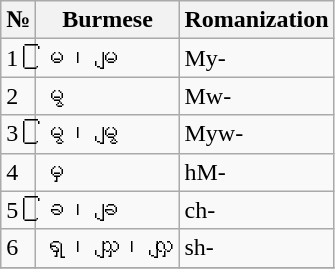<table class=wikitable>
<tr>
<th>№</th>
<th>Burmese</th>
<th>Romanization</th>
</tr>
<tr>
<td>1</td>
<td>မြ၊ မျ</td>
<td>My-</td>
</tr>
<tr>
<td>2</td>
<td>မွ</td>
<td>Mw-</td>
</tr>
<tr>
<td>3</td>
<td>မြွ၊ မျွ</td>
<td>Myw-</td>
</tr>
<tr>
<td>4</td>
<td>မှ</td>
<td>hM-</td>
</tr>
<tr>
<td>5</td>
<td>ခြ၊ ချ</td>
<td>ch-</td>
</tr>
<tr>
<td>6</td>
<td>ရှ၊ သျှ၊ လျှ</td>
<td>sh-</td>
</tr>
<tr>
</tr>
</table>
